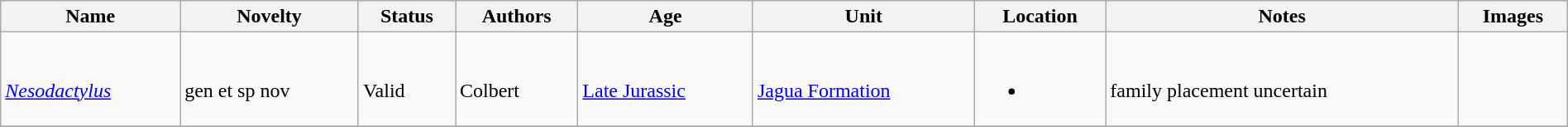<table class="wikitable sortable" align="center" width="100%">
<tr>
<th>Name</th>
<th>Novelty</th>
<th>Status</th>
<th>Authors</th>
<th>Age</th>
<th>Unit</th>
<th>Location</th>
<th>Notes</th>
<th>Images</th>
</tr>
<tr>
<td><br><em><a href='#'>Nesodactylus</a></em></td>
<td><br>gen et sp nov</td>
<td><br>Valid</td>
<td><br>Colbert</td>
<td><br><a href='#'>Late Jurassic</a></td>
<td><br><a href='#'>Jagua Formation</a></td>
<td><br><ul><li></li></ul></td>
<td><br>family placement uncertain</td>
<td></td>
</tr>
<tr>
</tr>
</table>
